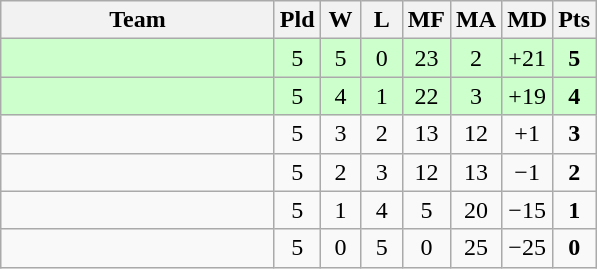<table class="wikitable" style="text-align:center">
<tr>
<th width="175">Team</th>
<th width="20">Pld</th>
<th width="20">W</th>
<th width="20">L</th>
<th width="20">MF</th>
<th width="20">MA</th>
<th width="20">MD</th>
<th width="20">Pts</th>
</tr>
<tr bgcolor="ccffcc">
<td align="left"></td>
<td>5</td>
<td>5</td>
<td>0</td>
<td>23</td>
<td>2</td>
<td>+21</td>
<td><strong>5</strong></td>
</tr>
<tr bgcolor="ccffcc">
<td align="left"></td>
<td>5</td>
<td>4</td>
<td>1</td>
<td>22</td>
<td>3</td>
<td>+19</td>
<td><strong>4</strong></td>
</tr>
<tr>
<td align="left"></td>
<td>5</td>
<td>3</td>
<td>2</td>
<td>13</td>
<td>12</td>
<td>+1</td>
<td><strong>3</strong></td>
</tr>
<tr>
<td align="left"></td>
<td>5</td>
<td>2</td>
<td>3</td>
<td>12</td>
<td>13</td>
<td>−1</td>
<td><strong>2</strong></td>
</tr>
<tr>
<td align="left"></td>
<td>5</td>
<td>1</td>
<td>4</td>
<td>5</td>
<td>20</td>
<td>−15</td>
<td><strong>1</strong></td>
</tr>
<tr>
<td align="left"></td>
<td>5</td>
<td>0</td>
<td>5</td>
<td>0</td>
<td>25</td>
<td>−25</td>
<td><strong>0</strong></td>
</tr>
</table>
